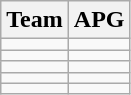<table class=wikitable>
<tr>
<th>Team</th>
<th>APG</th>
</tr>
<tr>
<td></td>
<td align=center></td>
</tr>
<tr>
<td></td>
<td align=center></td>
</tr>
<tr>
<td></td>
<td align=center></td>
</tr>
<tr>
<td></td>
<td align=center></td>
</tr>
<tr>
<td></td>
<td align=center></td>
</tr>
</table>
